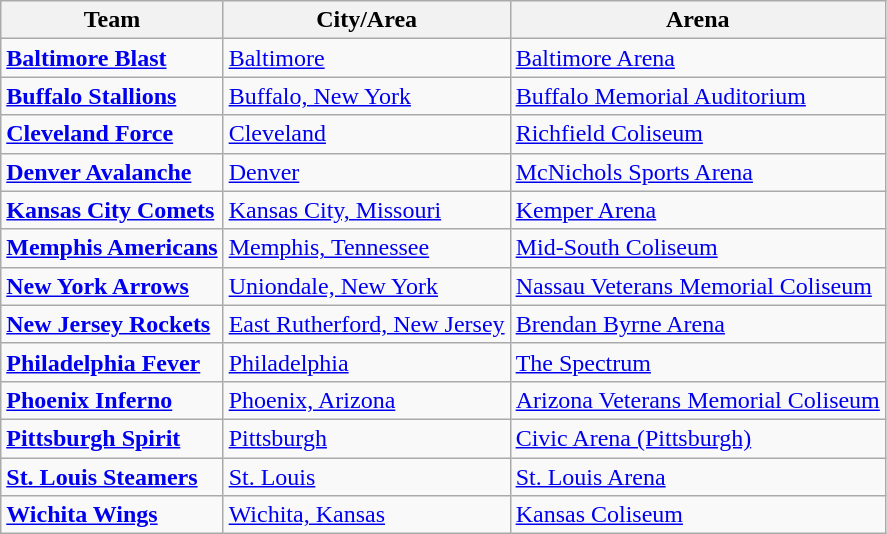<table class="wikitable">
<tr>
<th>Team</th>
<th>City/Area</th>
<th>Arena</th>
</tr>
<tr>
<td><strong><a href='#'>Baltimore Blast</a></strong></td>
<td><a href='#'>Baltimore</a></td>
<td><a href='#'>Baltimore Arena</a></td>
</tr>
<tr>
<td><strong><a href='#'>Buffalo Stallions</a></strong></td>
<td><a href='#'>Buffalo, New York</a></td>
<td><a href='#'>Buffalo Memorial Auditorium</a></td>
</tr>
<tr>
<td><strong><a href='#'>Cleveland Force</a></strong></td>
<td><a href='#'>Cleveland</a></td>
<td><a href='#'>Richfield Coliseum</a></td>
</tr>
<tr>
<td><strong><a href='#'>Denver Avalanche</a></strong></td>
<td><a href='#'>Denver</a></td>
<td><a href='#'>McNichols Sports Arena</a></td>
</tr>
<tr>
<td><strong><a href='#'>Kansas City Comets</a></strong></td>
<td><a href='#'>Kansas City, Missouri</a></td>
<td><a href='#'>Kemper Arena</a></td>
</tr>
<tr>
<td><strong><a href='#'>Memphis Americans</a></strong></td>
<td><a href='#'>Memphis, Tennessee</a></td>
<td><a href='#'>Mid-South Coliseum</a></td>
</tr>
<tr>
<td><strong><a href='#'>New York Arrows</a></strong></td>
<td><a href='#'>Uniondale, New York</a></td>
<td><a href='#'>Nassau Veterans Memorial Coliseum</a></td>
</tr>
<tr>
<td><strong><a href='#'>New Jersey Rockets</a></strong></td>
<td><a href='#'>East Rutherford, New Jersey</a></td>
<td><a href='#'>Brendan Byrne Arena</a></td>
</tr>
<tr>
<td><strong><a href='#'>Philadelphia Fever</a></strong></td>
<td><a href='#'>Philadelphia</a></td>
<td><a href='#'>The Spectrum</a></td>
</tr>
<tr>
<td><strong><a href='#'>Phoenix Inferno</a></strong></td>
<td><a href='#'>Phoenix, Arizona</a></td>
<td><a href='#'>Arizona Veterans Memorial Coliseum</a></td>
</tr>
<tr>
<td><strong><a href='#'>Pittsburgh Spirit</a></strong></td>
<td><a href='#'>Pittsburgh</a></td>
<td><a href='#'>Civic Arena (Pittsburgh)</a></td>
</tr>
<tr>
<td><strong><a href='#'>St. Louis Steamers</a></strong></td>
<td><a href='#'>St. Louis</a></td>
<td><a href='#'>St. Louis Arena</a></td>
</tr>
<tr>
<td><strong><a href='#'>Wichita Wings</a></strong></td>
<td><a href='#'>Wichita, Kansas</a></td>
<td><a href='#'>Kansas Coliseum</a></td>
</tr>
</table>
